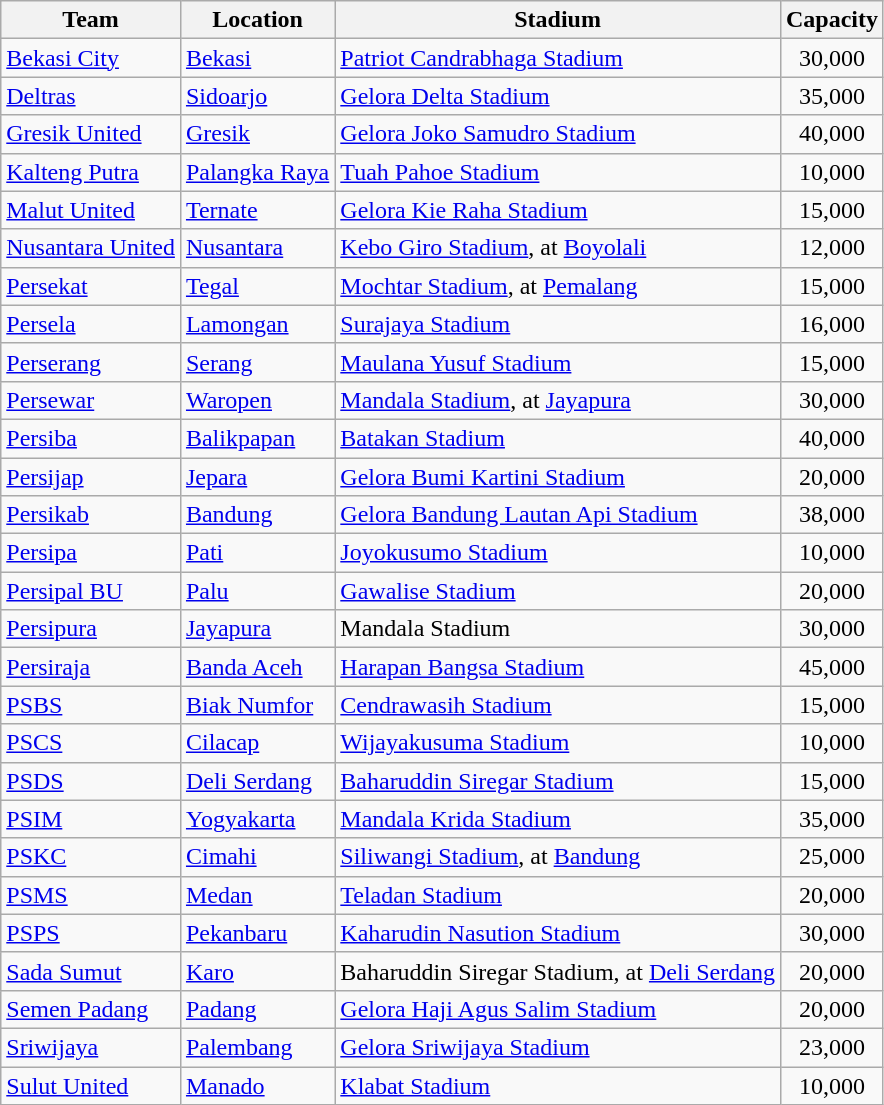<table class="wikitable sortable">
<tr>
<th>Team</th>
<th>Location</th>
<th>Stadium</th>
<th>Capacity</th>
</tr>
<tr>
<td><a href='#'>Bekasi City</a></td>
<td><a href='#'>Bekasi</a></td>
<td><a href='#'>Patriot Candrabhaga Stadium</a></td>
<td align="center">30,000</td>
</tr>
<tr>
<td><a href='#'>Deltras</a></td>
<td><a href='#'>Sidoarjo</a></td>
<td><a href='#'>Gelora Delta Stadium</a></td>
<td align="center">35,000</td>
</tr>
<tr>
<td><a href='#'>Gresik United</a></td>
<td><a href='#'>Gresik</a></td>
<td><a href='#'>Gelora Joko Samudro Stadium</a></td>
<td align="center">40,000</td>
</tr>
<tr>
<td><a href='#'>Kalteng Putra</a></td>
<td><a href='#'>Palangka Raya</a></td>
<td><a href='#'>Tuah Pahoe Stadium</a></td>
<td align="center">10,000</td>
</tr>
<tr>
<td><a href='#'>Malut United</a></td>
<td><a href='#'>Ternate</a></td>
<td><a href='#'>Gelora Kie Raha Stadium</a></td>
<td align="center">15,000</td>
</tr>
<tr>
<td><a href='#'>Nusantara United</a></td>
<td><a href='#'>Nusantara</a></td>
<td><a href='#'>Kebo Giro Stadium</a>, at <a href='#'>Boyolali</a></td>
<td align="center">12,000</td>
</tr>
<tr>
<td><a href='#'>Persekat</a></td>
<td><a href='#'>Tegal</a></td>
<td><a href='#'>Mochtar Stadium</a>, at <a href='#'>Pemalang</a></td>
<td align="center">15,000</td>
</tr>
<tr>
<td><a href='#'>Persela</a></td>
<td><a href='#'>Lamongan</a></td>
<td><a href='#'>Surajaya Stadium</a></td>
<td align="center">16,000</td>
</tr>
<tr>
<td><a href='#'>Perserang</a></td>
<td><a href='#'>Serang</a></td>
<td><a href='#'>Maulana Yusuf Stadium</a></td>
<td align="center">15,000</td>
</tr>
<tr>
<td><a href='#'>Persewar</a></td>
<td><a href='#'>Waropen</a></td>
<td><a href='#'>Mandala Stadium</a>, at <a href='#'>Jayapura</a></td>
<td align="center">30,000</td>
</tr>
<tr>
<td><a href='#'>Persiba</a></td>
<td><a href='#'>Balikpapan</a></td>
<td><a href='#'>Batakan Stadium</a></td>
<td align="center">40,000</td>
</tr>
<tr>
<td><a href='#'>Persijap</a></td>
<td><a href='#'>Jepara</a></td>
<td><a href='#'>Gelora Bumi Kartini Stadium</a></td>
<td align="center">20,000</td>
</tr>
<tr>
<td><a href='#'>Persikab</a></td>
<td><a href='#'>Bandung</a></td>
<td><a href='#'>Gelora Bandung Lautan Api Stadium</a></td>
<td align="center">38,000</td>
</tr>
<tr>
<td><a href='#'>Persipa</a></td>
<td><a href='#'>Pati</a></td>
<td><a href='#'>Joyokusumo Stadium</a></td>
<td align="center">10,000</td>
</tr>
<tr>
<td><a href='#'>Persipal BU</a></td>
<td><a href='#'>Palu</a></td>
<td><a href='#'>Gawalise Stadium</a></td>
<td align="center">20,000</td>
</tr>
<tr>
<td><a href='#'>Persipura</a></td>
<td><a href='#'>Jayapura</a></td>
<td>Mandala Stadium</td>
<td align="center">30,000</td>
</tr>
<tr>
<td><a href='#'>Persiraja</a></td>
<td><a href='#'>Banda Aceh</a></td>
<td><a href='#'>Harapan Bangsa Stadium</a></td>
<td align="center">45,000</td>
</tr>
<tr>
<td><a href='#'>PSBS</a></td>
<td><a href='#'>Biak Numfor</a></td>
<td><a href='#'>Cendrawasih Stadium</a></td>
<td align="center">15,000</td>
</tr>
<tr>
<td><a href='#'>PSCS</a></td>
<td><a href='#'>Cilacap</a></td>
<td><a href='#'>Wijayakusuma Stadium</a></td>
<td align="center">10,000</td>
</tr>
<tr>
<td><a href='#'>PSDS</a></td>
<td><a href='#'>Deli Serdang</a></td>
<td><a href='#'>Baharuddin Siregar Stadium</a></td>
<td align="center">15,000</td>
</tr>
<tr>
<td><a href='#'>PSIM</a></td>
<td><a href='#'>Yogyakarta</a></td>
<td><a href='#'>Mandala Krida Stadium</a></td>
<td align="center">35,000</td>
</tr>
<tr>
<td><a href='#'>PSKC</a></td>
<td><a href='#'>Cimahi</a></td>
<td><a href='#'>Siliwangi Stadium</a>, at <a href='#'>Bandung</a></td>
<td align="center">25,000</td>
</tr>
<tr>
<td><a href='#'>PSMS</a></td>
<td><a href='#'>Medan</a></td>
<td><a href='#'>Teladan Stadium</a></td>
<td align="center">20,000</td>
</tr>
<tr>
<td><a href='#'>PSPS</a></td>
<td><a href='#'>Pekanbaru</a></td>
<td><a href='#'>Kaharudin Nasution Stadium</a></td>
<td align="center">30,000</td>
</tr>
<tr>
<td><a href='#'>Sada Sumut</a></td>
<td><a href='#'>Karo</a></td>
<td>Baharuddin Siregar Stadium, at <a href='#'>Deli Serdang</a></td>
<td align="center">20,000</td>
</tr>
<tr>
<td><a href='#'>Semen Padang</a></td>
<td><a href='#'>Padang</a></td>
<td><a href='#'>Gelora Haji Agus Salim Stadium</a></td>
<td align="center">20,000</td>
</tr>
<tr>
<td><a href='#'>Sriwijaya</a></td>
<td><a href='#'>Palembang</a></td>
<td><a href='#'>Gelora Sriwijaya Stadium</a></td>
<td align="center">23,000</td>
</tr>
<tr>
<td><a href='#'>Sulut United</a></td>
<td><a href='#'>Manado</a></td>
<td><a href='#'>Klabat Stadium</a></td>
<td align="center">10,000</td>
</tr>
</table>
